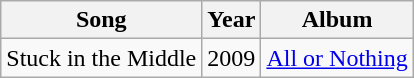<table class="wikitable" style="text-align:center;">
<tr>
<th>Song</th>
<th>Year</th>
<th>Album</th>
</tr>
<tr>
<td>Stuck in the Middle</td>
<td>2009</td>
<td><a href='#'>All or Nothing</a></td>
</tr>
</table>
